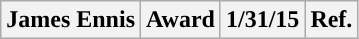<table class="wikitable sortable sortable" style="text-align: center">
<tr>
<th>James Ennis</th>
<th>Award</th>
<th>1/31/15</th>
<th>Ref.</th>
</tr>
</table>
